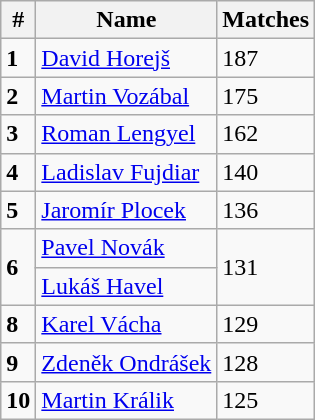<table class="wikitable">
<tr>
<th>#</th>
<th>Name</th>
<th>Matches</th>
</tr>
<tr>
<td><strong>1</strong></td>
<td> <a href='#'>David Horejš</a></td>
<td>187</td>
</tr>
<tr>
<td><strong>2</strong></td>
<td> <a href='#'>Martin Vozábal</a></td>
<td>175</td>
</tr>
<tr>
<td><strong>3</strong></td>
<td> <a href='#'>Roman Lengyel</a></td>
<td>162</td>
</tr>
<tr>
<td><strong>4</strong></td>
<td> <a href='#'>Ladislav Fujdiar</a></td>
<td>140</td>
</tr>
<tr>
<td><strong>5</strong></td>
<td> <a href='#'>Jaromír Plocek</a></td>
<td>136</td>
</tr>
<tr>
<td rowspan="2"><strong>6</strong></td>
<td> <a href='#'>Pavel Novák</a></td>
<td rowspan="2">131</td>
</tr>
<tr>
<td> <a href='#'>Lukáš Havel</a></td>
</tr>
<tr>
<td><strong>8</strong></td>
<td> <a href='#'>Karel Vácha</a></td>
<td>129</td>
</tr>
<tr>
<td><strong>9</strong></td>
<td> <a href='#'>Zdeněk Ondrášek</a></td>
<td>128</td>
</tr>
<tr>
<td><strong>10</strong></td>
<td> <a href='#'>Martin Králik</a></td>
<td>125</td>
</tr>
</table>
